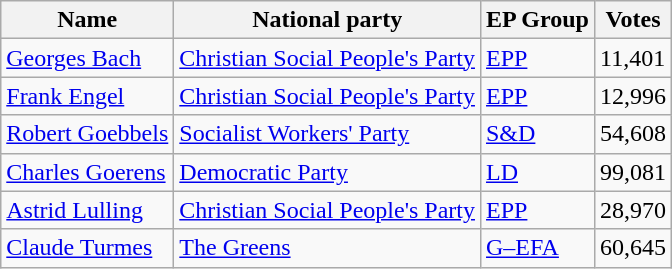<table class="sortable wikitable">
<tr>
<th>Name</th>
<th>National party</th>
<th>EP Group</th>
<th>Votes</th>
</tr>
<tr>
<td><a href='#'>Georges Bach</a></td>
<td> <a href='#'>Christian Social People's Party</a></td>
<td> <a href='#'>EPP</a></td>
<td>11,401</td>
</tr>
<tr>
<td><a href='#'>Frank Engel</a></td>
<td> <a href='#'>Christian Social People's Party</a></td>
<td> <a href='#'>EPP</a></td>
<td>12,996</td>
</tr>
<tr>
<td><a href='#'>Robert Goebbels</a></td>
<td> <a href='#'>Socialist Workers' Party</a></td>
<td> <a href='#'>S&D</a></td>
<td>54,608</td>
</tr>
<tr>
<td><a href='#'>Charles Goerens</a></td>
<td> <a href='#'>Democratic Party</a></td>
<td> <a href='#'>LD</a></td>
<td>99,081</td>
</tr>
<tr>
<td><a href='#'>Astrid Lulling</a></td>
<td> <a href='#'>Christian Social People's Party</a></td>
<td> <a href='#'>EPP</a></td>
<td>28,970</td>
</tr>
<tr>
<td><a href='#'>Claude Turmes</a></td>
<td> <a href='#'>The Greens</a></td>
<td> <a href='#'>G–EFA</a></td>
<td>60,645</td>
</tr>
</table>
